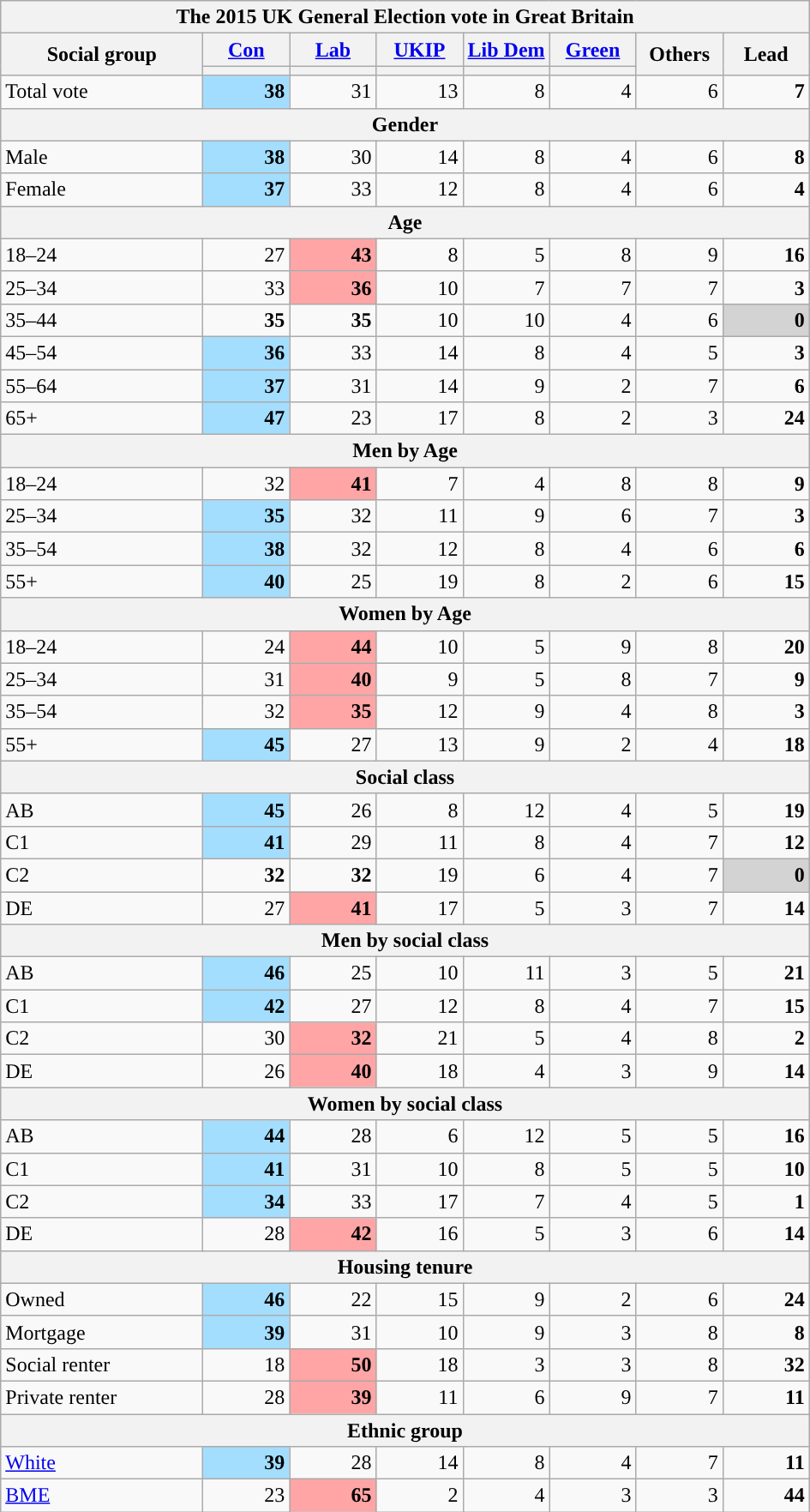<table class=wikitable>
<tr>
<th colspan="10">The 2015 UK General Election vote in Great Britain</th>
</tr>
<tr>
<th style="width:150px;" rowspan="2">Social group</th>
<th style="width:60px;" class="unsortable"><a href='#'>Con</a></th>
<th style="width:60px;" class="unsortable"><a href='#'>Lab</a></th>
<th style="width:60px;" class="unsortable"><a href='#'>UKIP</a></th>
<th style="width:60px;" class="unsortable"><a href='#'>Lib Dem</a></th>
<th style="width:60px;" class="unsortable"><a href='#'>Green</a></th>
<th style="width:60px;" rowspan="2" class="unsortable">Others</th>
<th style="width:60px;" rowspan="2" class="unsortable">Lead</th>
</tr>
<tr>
<th class="unsortable" style="color:inherit;background:"></th>
<th class="unsortable" style="color:inherit;background:"></th>
<th class="unsortable" style="color:inherit;background:"></th>
<th class="unsortable" style="color:inherit;background:"></th>
<th class="unsortable" style="color:inherit;background:"></th>
</tr>
<tr>
<td>Total vote</td>
<td style="text-align:right; background:#A2DDFF;"><strong>38</strong></td>
<td style="text-align:right;">31</td>
<td style="text-align:right;">13</td>
<td style="text-align:right;">8</td>
<td style="text-align:right;">4</td>
<td style="text-align:right;">6</td>
<td style="text-align:right; background:"><strong>7</strong></td>
</tr>
<tr>
<th colspan=9>Gender</th>
</tr>
<tr>
<td>Male</td>
<td style="text-align:right; background:#A3DEFF;"><strong>38</strong></td>
<td style="text-align:right;">30</td>
<td style="text-align:right;">14</td>
<td style="text-align:right;">8</td>
<td style="text-align:right;">4</td>
<td style="text-align:right;">6</td>
<td style="text-align:right; background:"><strong>8</strong></td>
</tr>
<tr>
<td>Female</td>
<td style="text-align:right; background:#A3DEFF;"><strong>37</strong></td>
<td style="text-align:right;">33</td>
<td style="text-align:right;">12</td>
<td style="text-align:right;">8</td>
<td style="text-align:right;">4</td>
<td style="text-align:right;">6</td>
<td style="text-align:right; background:"><strong>4</strong></td>
</tr>
<tr>
<th colspan=9>Age</th>
</tr>
<tr>
<td>18–24</td>
<td style="text-align:right;">27</td>
<td style="text-align:right; background:#FFA5A5;"><strong>43</strong></td>
<td style="text-align:right;">8</td>
<td style="text-align:right;">5</td>
<td style="text-align:right;">8</td>
<td style="text-align:right;">9</td>
<td style="text-align:right; background:"><strong>16</strong></td>
</tr>
<tr>
<td>25–34</td>
<td style="text-align:right;">33</td>
<td style="text-align:right; background:#FFA5A5;"><strong>36</strong></td>
<td style="text-align:right;">10</td>
<td style="text-align:right;">7</td>
<td style="text-align:right;">7</td>
<td style="text-align:right;">7</td>
<td style="text-align:right; background:"><strong>3</strong></td>
</tr>
<tr>
<td>35–44</td>
<td style="text-align:right;"><strong>35</strong></td>
<td style="text-align:right;"><strong>35</strong></td>
<td style="text-align:right;">10</td>
<td style="text-align:right;">10</td>
<td style="text-align:right;">4</td>
<td style="text-align:right;">6</td>
<td style="text-align:right; background:lightgrey; color:black;"><strong>0</strong></td>
</tr>
<tr>
<td>45–54</td>
<td style="text-align:right; background:#A3DEFF;"><strong>36</strong></td>
<td style="text-align:right;">33</td>
<td style="text-align:right;">14</td>
<td style="text-align:right;">8</td>
<td style="text-align:right;">4</td>
<td style="text-align:right;">5</td>
<td style="text-align:right; background:"><strong>3</strong></td>
</tr>
<tr>
<td>55–64</td>
<td style="text-align:right; background:#A3DEFF;"><strong>37</strong></td>
<td style="text-align:right;">31</td>
<td style="text-align:right;">14</td>
<td style="text-align:right;">9</td>
<td style="text-align:right;">2</td>
<td style="text-align:right;">7</td>
<td style="text-align:right; background:"><strong>6</strong></td>
</tr>
<tr>
<td>65+</td>
<td style="text-align:right; background:#A3DEFF;"><strong>47</strong></td>
<td style="text-align:right;">23</td>
<td style="text-align:right;">17</td>
<td style="text-align:right;">8</td>
<td style="text-align:right;">2</td>
<td style="text-align:right;">3</td>
<td style="text-align:right; background:"><strong>24</strong></td>
</tr>
<tr>
<th colspan=9>Men by Age</th>
</tr>
<tr>
<td>18–24</td>
<td style="text-align:right;">32</td>
<td style="text-align:right; background:#FFA5A5;"><strong>41</strong></td>
<td style="text-align:right;">7</td>
<td style="text-align:right;">4</td>
<td style="text-align:right;">8</td>
<td style="text-align:right;">8</td>
<td style="text-align:right; background:"><strong>9</strong></td>
</tr>
<tr>
<td>25–34</td>
<td style="text-align:right; background:#A3DEFF;"><strong>35</strong></td>
<td style="text-align:right;">32</td>
<td style="text-align:right;">11</td>
<td style="text-align:right;">9</td>
<td style="text-align:right;">6</td>
<td style="text-align:right;">7</td>
<td style="text-align:right; background:"><strong>3</strong></td>
</tr>
<tr>
<td>35–54</td>
<td style="text-align:right; background:#A3DEFF;"><strong>38</strong></td>
<td style="text-align:right;">32</td>
<td style="text-align:right;">12</td>
<td style="text-align:right;">8</td>
<td style="text-align:right;">4</td>
<td style="text-align:right;">6</td>
<td style="text-align:right; background:"><strong>6</strong></td>
</tr>
<tr>
<td>55+</td>
<td style="text-align:right; background:#A3DEFF;"><strong>40</strong></td>
<td style="text-align:right;">25</td>
<td style="text-align:right;">19</td>
<td style="text-align:right;">8</td>
<td style="text-align:right;">2</td>
<td style="text-align:right;">6</td>
<td style="text-align:right; background:"><strong>15</strong></td>
</tr>
<tr>
<th colspan=9>Women by Age</th>
</tr>
<tr>
<td>18–24</td>
<td style="text-align:right;">24</td>
<td style="text-align:right; background:#FFA5A5;"><strong>44</strong></td>
<td style="text-align:right;">10</td>
<td style="text-align:right;">5</td>
<td style="text-align:right;">9</td>
<td style="text-align:right;">8</td>
<td style="text-align:right; background:"><strong>20</strong></td>
</tr>
<tr>
<td>25–34</td>
<td style="text-align:right;">31</td>
<td style="text-align:right; background:#FFA5A5;"><strong>40</strong></td>
<td style="text-align:right;">9</td>
<td style="text-align:right;">5</td>
<td style="text-align:right;">8</td>
<td style="text-align:right;">7</td>
<td style="text-align:right; background:"><strong>9</strong></td>
</tr>
<tr>
<td>35–54</td>
<td style="text-align:right;">32</td>
<td style="text-align:right; background:#FFA5A5;"><strong>35</strong></td>
<td style="text-align:right;">12</td>
<td style="text-align:right;">9</td>
<td style="text-align:right;">4</td>
<td style="text-align:right;">8</td>
<td style="text-align:right; background:"><strong>3</strong></td>
</tr>
<tr>
<td>55+</td>
<td style="text-align:right; background:#A3DEFF;"><strong>45</strong></td>
<td style="text-align:right;">27</td>
<td style="text-align:right;">13</td>
<td style="text-align:right;">9</td>
<td style="text-align:right;">2</td>
<td style="text-align:right;">4</td>
<td style="text-align:right; background:"><strong>18</strong></td>
</tr>
<tr>
<th colspan=9>Social class</th>
</tr>
<tr>
<td>AB</td>
<td style="text-align:right; background:#A3DEFF;"><strong>45</strong></td>
<td style="text-align:right;">26</td>
<td style="text-align:right;">8</td>
<td style="text-align:right;">12</td>
<td style="text-align:right;">4</td>
<td style="text-align:right;">5</td>
<td style="text-align:right; background:"><strong>19</strong></td>
</tr>
<tr>
<td>C1</td>
<td style="text-align:right; background:#A3DEFF;"><strong>41</strong></td>
<td style="text-align:right;">29</td>
<td style="text-align:right;">11</td>
<td style="text-align:right;">8</td>
<td style="text-align:right;">4</td>
<td style="text-align:right;">7</td>
<td style="text-align:right; background:"><strong>12</strong></td>
</tr>
<tr>
<td>C2</td>
<td style="text-align:right;"><strong>32</strong></td>
<td style="text-align:right;"><strong>32</strong></td>
<td style="text-align:right;">19</td>
<td style="text-align:right;">6</td>
<td style="text-align:right;">4</td>
<td style="text-align:right;">7</td>
<td style="text-align:right; background:lightgrey; color:black;"><strong>0</strong></td>
</tr>
<tr>
<td>DE</td>
<td style="text-align:right;">27</td>
<td style="text-align:right; background:#FFA5A5;"><strong>41</strong></td>
<td style="text-align:right;">17</td>
<td style="text-align:right;">5</td>
<td style="text-align:right;">3</td>
<td style="text-align:right;">7</td>
<td style="text-align:right; background:"><strong>14</strong></td>
</tr>
<tr>
<th colspan=9>Men by social class</th>
</tr>
<tr>
<td>AB</td>
<td style="text-align:right; background:#A3DEFF;"><strong>46</strong></td>
<td style="text-align:right;">25</td>
<td style="text-align:right;">10</td>
<td style="text-align:right;">11</td>
<td style="text-align:right;">3</td>
<td style="text-align:right;">5</td>
<td style="text-align:right; background:"><strong>21</strong></td>
</tr>
<tr>
<td>C1</td>
<td style="text-align:right; background:#A3DEFF;"><strong>42</strong></td>
<td style="text-align:right;">27</td>
<td style="text-align:right;">12</td>
<td style="text-align:right;">8</td>
<td style="text-align:right;">4</td>
<td style="text-align:right;">7</td>
<td style="text-align:right; background:"><strong>15</strong></td>
</tr>
<tr>
<td>C2</td>
<td style="text-align:right;">30</td>
<td style="text-align:right; background:#FFA5A5;"><strong>32</strong></td>
<td style="text-align:right;">21</td>
<td style="text-align:right;">5</td>
<td style="text-align:right;">4</td>
<td style="text-align:right;">8</td>
<td style="text-align:right; background:"><strong>2</strong></td>
</tr>
<tr>
<td>DE</td>
<td style="text-align:right;">26</td>
<td style="text-align:right; background:#FFA5A5;"><strong>40</strong></td>
<td style="text-align:right;">18</td>
<td style="text-align:right;">4</td>
<td style="text-align:right;">3</td>
<td style="text-align:right;">9</td>
<td style="text-align:right; background:"><strong>14</strong></td>
</tr>
<tr>
<th colspan=9>Women by social class</th>
</tr>
<tr>
<td>AB</td>
<td style="text-align:right; background:#A3DEFF;"><strong>44</strong></td>
<td style="text-align:right;">28</td>
<td style="text-align:right;">6</td>
<td style="text-align:right;">12</td>
<td style="text-align:right;">5</td>
<td style="text-align:right;">5</td>
<td style="text-align:right; background:"><strong>16</strong></td>
</tr>
<tr>
<td>C1</td>
<td style="text-align:right; background:#A3DEFF;"><strong>41</strong></td>
<td style="text-align:right;">31</td>
<td style="text-align:right;">10</td>
<td style="text-align:right;">8</td>
<td style="text-align:right;">5</td>
<td style="text-align:right;">5</td>
<td style="text-align:right; background:"><strong>10</strong></td>
</tr>
<tr>
<td>C2</td>
<td style="text-align:right; background:#A3DEFF;"><strong>34</strong></td>
<td style="text-align:right;">33</td>
<td style="text-align:right;">17</td>
<td style="text-align:right;">7</td>
<td style="text-align:right;">4</td>
<td style="text-align:right;">5</td>
<td style="text-align:right; background:"><strong>1</strong></td>
</tr>
<tr>
<td>DE</td>
<td style="text-align:right;">28</td>
<td style="text-align:right; background:#FFA5A5;"><strong>42</strong></td>
<td style="text-align:right;">16</td>
<td style="text-align:right;">5</td>
<td style="text-align:right;">3</td>
<td style="text-align:right;">6</td>
<td style="text-align:right; background:"><strong>14</strong></td>
</tr>
<tr>
<th colspan=9>Housing tenure</th>
</tr>
<tr>
<td>Owned</td>
<td style="text-align:right; background:#A3DEFF;"><strong>46</strong></td>
<td style="text-align:right;">22</td>
<td style="text-align:right;">15</td>
<td style="text-align:right;">9</td>
<td style="text-align:right;">2</td>
<td style="text-align:right;">6</td>
<td style="text-align:right; background:"><strong>24</strong></td>
</tr>
<tr>
<td>Mortgage</td>
<td style="text-align:right; background:#A3DEFF;"><strong>39</strong></td>
<td style="text-align:right;">31</td>
<td style="text-align:right;">10</td>
<td style="text-align:right;">9</td>
<td style="text-align:right;">3</td>
<td style="text-align:right;">8</td>
<td style="text-align:right; background:"><strong>8</strong></td>
</tr>
<tr>
<td>Social renter</td>
<td style="text-align:right;">18</td>
<td style="text-align:right; background:#FFA5A5;"><strong>50</strong></td>
<td style="text-align:right;">18</td>
<td style="text-align:right;">3</td>
<td style="text-align:right;">3</td>
<td style="text-align:right;">8</td>
<td style="text-align:right; background:"><strong>32</strong></td>
</tr>
<tr>
<td>Private renter</td>
<td style="text-align:right;">28</td>
<td style="text-align:right; background:#FFA5A5;"><strong>39</strong></td>
<td style="text-align:right;">11</td>
<td style="text-align:right;">6</td>
<td style="text-align:right;">9</td>
<td style="text-align:right;">7</td>
<td style="text-align:right; background:"><strong>11</strong></td>
</tr>
<tr>
<th colspan=9>Ethnic group</th>
</tr>
<tr>
<td><a href='#'>White</a></td>
<td style="text-align:right; background:#A3DEFF;"><strong>39</strong></td>
<td style="text-align:right;">28</td>
<td style="text-align:right;">14</td>
<td style="text-align:right;">8</td>
<td style="text-align:right;">4</td>
<td style="text-align:right;">7</td>
<td style="text-align:right; background:"><strong>11</strong></td>
</tr>
<tr>
<td><a href='#'>BME</a></td>
<td style="text-align:right;">23</td>
<td style="text-align:right; background:#FFA5A5;"><strong>65</strong></td>
<td style="text-align:right;">2</td>
<td style="text-align:right;">4</td>
<td style="text-align:right;">3</td>
<td style="text-align:right;">3</td>
<td style="text-align:right; background:"><strong>44</strong></td>
</tr>
</table>
